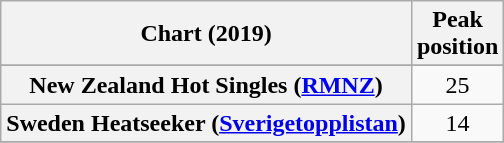<table class="wikitable sortable plainrowheaders" style="text-align:center">
<tr>
<th scope="col">Chart (2019)</th>
<th scope="col">Peak<br> position</th>
</tr>
<tr>
</tr>
<tr>
</tr>
<tr>
</tr>
<tr>
<th scope="row">New Zealand Hot Singles (<a href='#'>RMNZ</a>)</th>
<td>25</td>
</tr>
<tr>
<th scope="row">Sweden Heatseeker (<a href='#'>Sverigetopplistan</a>)</th>
<td>14</td>
</tr>
<tr>
</tr>
</table>
